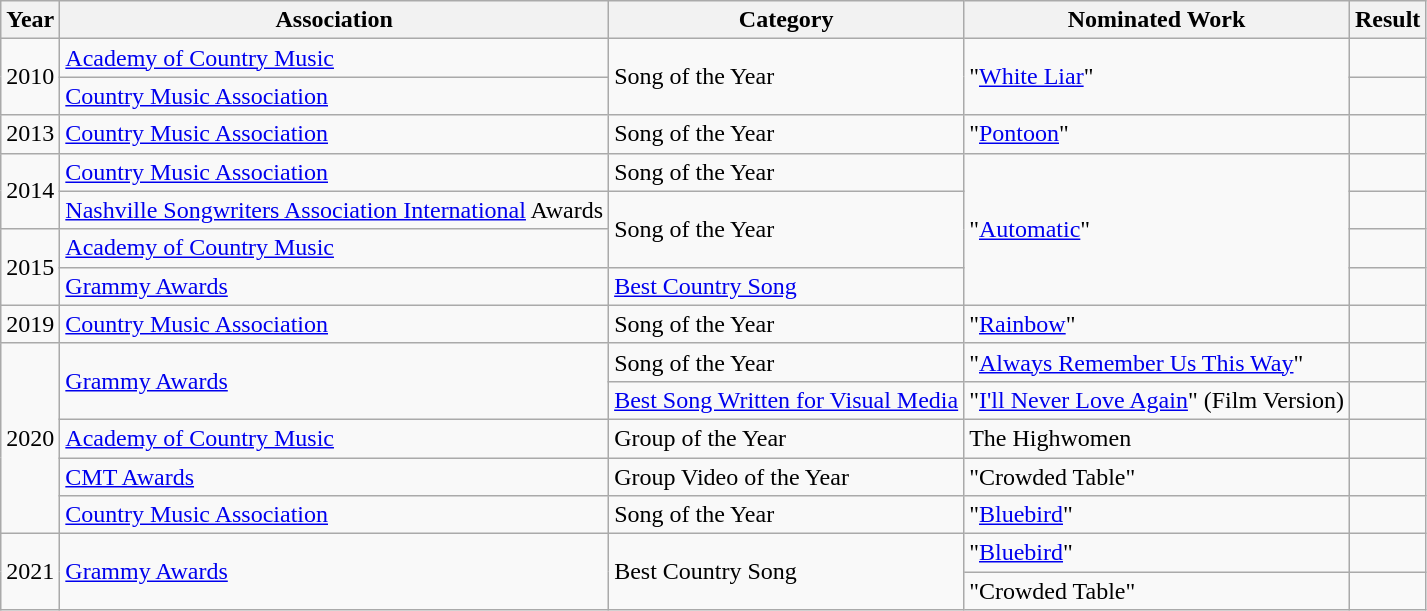<table class="wikitable">
<tr>
<th>Year</th>
<th>Association</th>
<th>Category</th>
<th>Nominated Work</th>
<th>Result</th>
</tr>
<tr>
<td rowspan=2>2010</td>
<td><a href='#'>Academy of Country Music</a></td>
<td rowspan=2>Song of the Year</td>
<td rowspan=2>"<a href='#'>White Liar</a>"</td>
<td></td>
</tr>
<tr>
<td><a href='#'>Country Music Association</a></td>
<td></td>
</tr>
<tr>
<td>2013</td>
<td><a href='#'>Country Music Association</a></td>
<td>Song of the Year</td>
<td>"<a href='#'>Pontoon</a>"</td>
<td></td>
</tr>
<tr>
<td rowspan=2>2014</td>
<td><a href='#'>Country Music Association</a></td>
<td>Song of the Year</td>
<td rowspan=4>"<a href='#'>Automatic</a>"</td>
<td></td>
</tr>
<tr>
<td><a href='#'>Nashville Songwriters Association International</a> Awards</td>
<td rowspan=2>Song of the Year</td>
<td></td>
</tr>
<tr>
<td rowspan=2>2015</td>
<td><a href='#'>Academy of Country Music</a></td>
<td></td>
</tr>
<tr>
<td><a href='#'>Grammy Awards</a></td>
<td><a href='#'>Best Country Song</a></td>
<td></td>
</tr>
<tr>
<td>2019</td>
<td><a href='#'>Country Music Association</a></td>
<td>Song of the Year</td>
<td>"<a href='#'>Rainbow</a>"</td>
<td></td>
</tr>
<tr>
<td rowspan=5>2020</td>
<td rowspan=2><a href='#'>Grammy Awards</a></td>
<td>Song of the Year</td>
<td>"<a href='#'>Always Remember Us This Way</a>"</td>
<td></td>
</tr>
<tr>
<td><a href='#'>Best Song Written for Visual Media</a></td>
<td>"<a href='#'>I'll Never Love Again</a>" (Film Version)</td>
<td></td>
</tr>
<tr>
<td><a href='#'>Academy of Country Music</a></td>
<td>Group of the Year</td>
<td>The Highwomen</td>
<td></td>
</tr>
<tr>
<td><a href='#'>CMT Awards</a></td>
<td>Group Video of the Year</td>
<td>"Crowded Table"</td>
<td></td>
</tr>
<tr>
<td><a href='#'>Country Music Association</a></td>
<td>Song of the Year</td>
<td>"<a href='#'>Bluebird</a>"</td>
<td></td>
</tr>
<tr>
<td rowspan=2>2021</td>
<td rowspan=2><a href='#'>Grammy Awards</a></td>
<td rowspan=2>Best Country Song</td>
<td>"<a href='#'>Bluebird</a>"</td>
<td></td>
</tr>
<tr>
<td>"Crowded Table"</td>
<td></td>
</tr>
</table>
